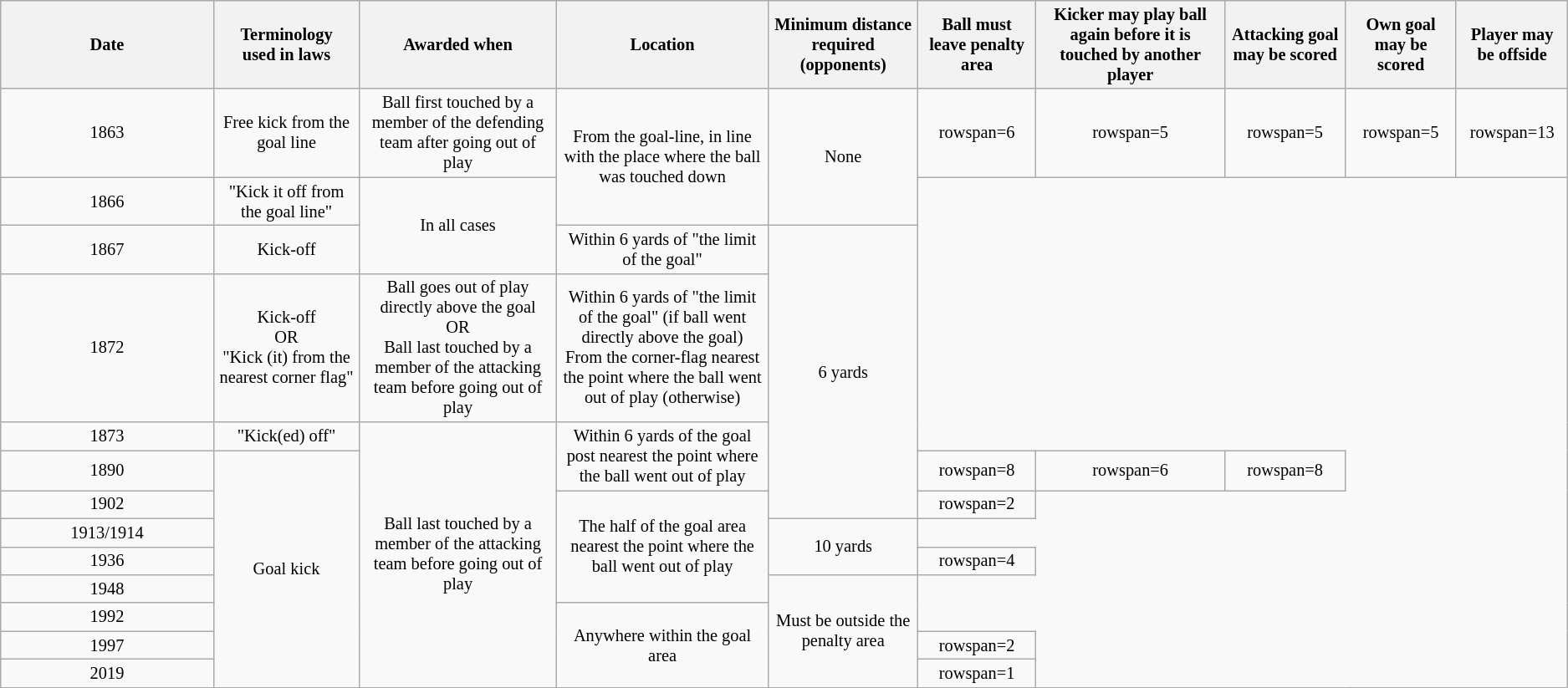<table class="wikitable sortable" style="text-align: center; font-size: 85%; width: auto; table-layout: fixed;">
<tr>
<th style="width: 12em">Date</th>
<th>Terminology <br> used in laws</th>
<th>Awarded when</th>
<th>Location</th>
<th>Minimum distance required (opponents)</th>
<th>Ball must leave penalty area</th>
<th>Kicker may play ball again before it is touched by another player</th>
<th>Attacking goal may be scored</th>
<th>Own goal may be scored</th>
<th>Player may be offside</th>
</tr>
<tr>
<td>1863</td>
<td rowspan=1>Free kick from the goal line</td>
<td rowspan=1>Ball first touched by a member of the defending team after going out of play</td>
<td rowspan=2>From the goal-line, in line with the place where the ball was touched down</td>
<td rowspan=2>None</td>
<td>rowspan=6 </td>
<td>rowspan=5 </td>
<td>rowspan=5 </td>
<td>rowspan=5 </td>
<td>rowspan=13 </td>
</tr>
<tr>
<td>1866</td>
<td rowspan=1>"Kick it off from the goal line"</td>
<td rowspan=2>In all cases</td>
</tr>
<tr>
<td>1867</td>
<td rowspan=1>Kick-off</td>
<td rowspan=1>Within 6 yards of "the limit of the goal"</td>
<td rowspan=5>6 yards</td>
</tr>
<tr>
<td>1872</td>
<td rowspan=1>Kick-off<br>OR<br>"Kick (it) from the nearest corner flag"</td>
<td rowspan=1>Ball goes out of play directly above the goal<br>OR<br>Ball last touched by a member of the attacking team before going out of play</td>
<td rowspan=1>Within 6 yards of "the limit of the goal" (if ball went directly above the goal)<br>From the corner-flag nearest the point where the ball went out of play (otherwise)</td>
</tr>
<tr>
<td>1873</td>
<td rowspan=1>"Kick(ed) off"</td>
<td rowspan=9>Ball last touched by a member of the attacking team before going out of play</td>
<td rowspan=2>Within 6 yards of the goal post nearest the point where the ball went out of play</td>
</tr>
<tr>
<td>1890</td>
<td rowspan=8>Goal kick</td>
<td>rowspan=8 </td>
<td>rowspan=6 </td>
<td>rowspan=8 </td>
</tr>
<tr>
<td>1902</td>
<td rowspan=4>The half of the goal area nearest the point where the ball went out of play</td>
<td>rowspan=2 </td>
</tr>
<tr>
<td>1913/1914</td>
<td rowspan=2>10 yards</td>
</tr>
<tr>
<td>1936</td>
<td>rowspan=4 </td>
</tr>
<tr>
<td>1948</td>
<td rowspan=4>Must be outside the penalty area</td>
</tr>
<tr>
<td>1992</td>
<td rowspan=3>Anywhere within the goal area</td>
</tr>
<tr>
<td>1997</td>
<td>rowspan=2 </td>
</tr>
<tr>
<td>2019</td>
<td>rowspan=1 </td>
</tr>
</table>
